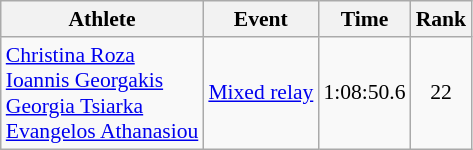<table class="wikitable" style="font-size:90%">
<tr>
<th>Athlete</th>
<th>Event</th>
<th>Time</th>
<th>Rank</th>
</tr>
<tr align=center>
<td align=left><a href='#'>Christina Roza</a><br><a href='#'>Ioannis Georgakis</a><br><a href='#'>Georgia Tsiarka</a><br><a href='#'>Evangelos Athanasiou</a></td>
<td align=left><a href='#'>Mixed relay</a></td>
<td>1:08:50.6</td>
<td>22</td>
</tr>
</table>
